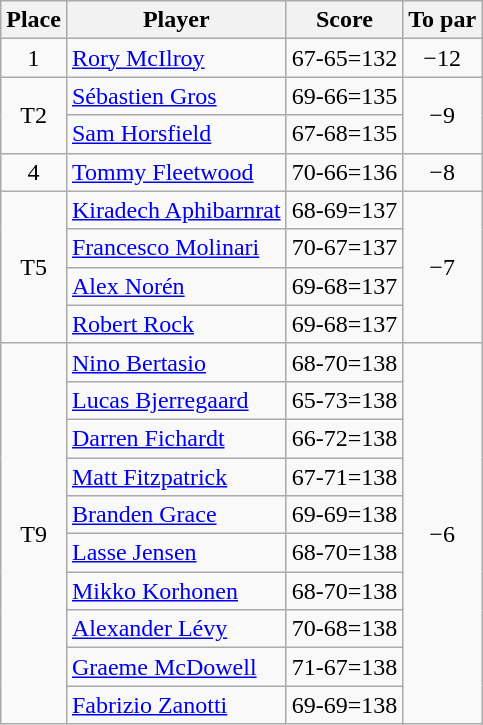<table class="wikitable">
<tr>
<th>Place</th>
<th>Player</th>
<th>Score</th>
<th>To par</th>
</tr>
<tr>
<td align=center>1</td>
<td> <a href='#'>Rory McIlroy</a></td>
<td>67-65=132</td>
<td align=center>−12</td>
</tr>
<tr>
<td align=center rowspan=2>T2</td>
<td> <a href='#'>Sébastien Gros</a></td>
<td>69-66=135</td>
<td align=center rowspan=2>−9</td>
</tr>
<tr>
<td> <a href='#'>Sam Horsfield</a></td>
<td>67-68=135</td>
</tr>
<tr>
<td align=center>4</td>
<td> <a href='#'>Tommy Fleetwood</a></td>
<td>70-66=136</td>
<td align=center>−8</td>
</tr>
<tr>
<td align=center rowspan=4>T5</td>
<td> <a href='#'>Kiradech Aphibarnrat</a></td>
<td>68-69=137</td>
<td align=center rowspan=4>−7</td>
</tr>
<tr>
<td> <a href='#'>Francesco Molinari</a></td>
<td>70-67=137</td>
</tr>
<tr>
<td> <a href='#'>Alex Norén</a></td>
<td>69-68=137</td>
</tr>
<tr>
<td> <a href='#'>Robert Rock</a></td>
<td>69-68=137</td>
</tr>
<tr>
<td align=center rowspan=10>T9</td>
<td> <a href='#'>Nino Bertasio</a></td>
<td>68-70=138</td>
<td align=center rowspan=10>−6</td>
</tr>
<tr>
<td> <a href='#'>Lucas Bjerregaard</a></td>
<td>65-73=138</td>
</tr>
<tr>
<td> <a href='#'>Darren Fichardt</a></td>
<td>66-72=138</td>
</tr>
<tr>
<td> <a href='#'>Matt Fitzpatrick</a></td>
<td>67-71=138</td>
</tr>
<tr>
<td> <a href='#'>Branden Grace</a></td>
<td>69-69=138</td>
</tr>
<tr>
<td> <a href='#'>Lasse Jensen</a></td>
<td>68-70=138</td>
</tr>
<tr>
<td> <a href='#'>Mikko Korhonen</a></td>
<td>68-70=138</td>
</tr>
<tr>
<td> <a href='#'>Alexander Lévy</a></td>
<td>70-68=138</td>
</tr>
<tr>
<td> <a href='#'>Graeme McDowell</a></td>
<td>71-67=138</td>
</tr>
<tr>
<td> <a href='#'>Fabrizio Zanotti</a></td>
<td>69-69=138</td>
</tr>
</table>
